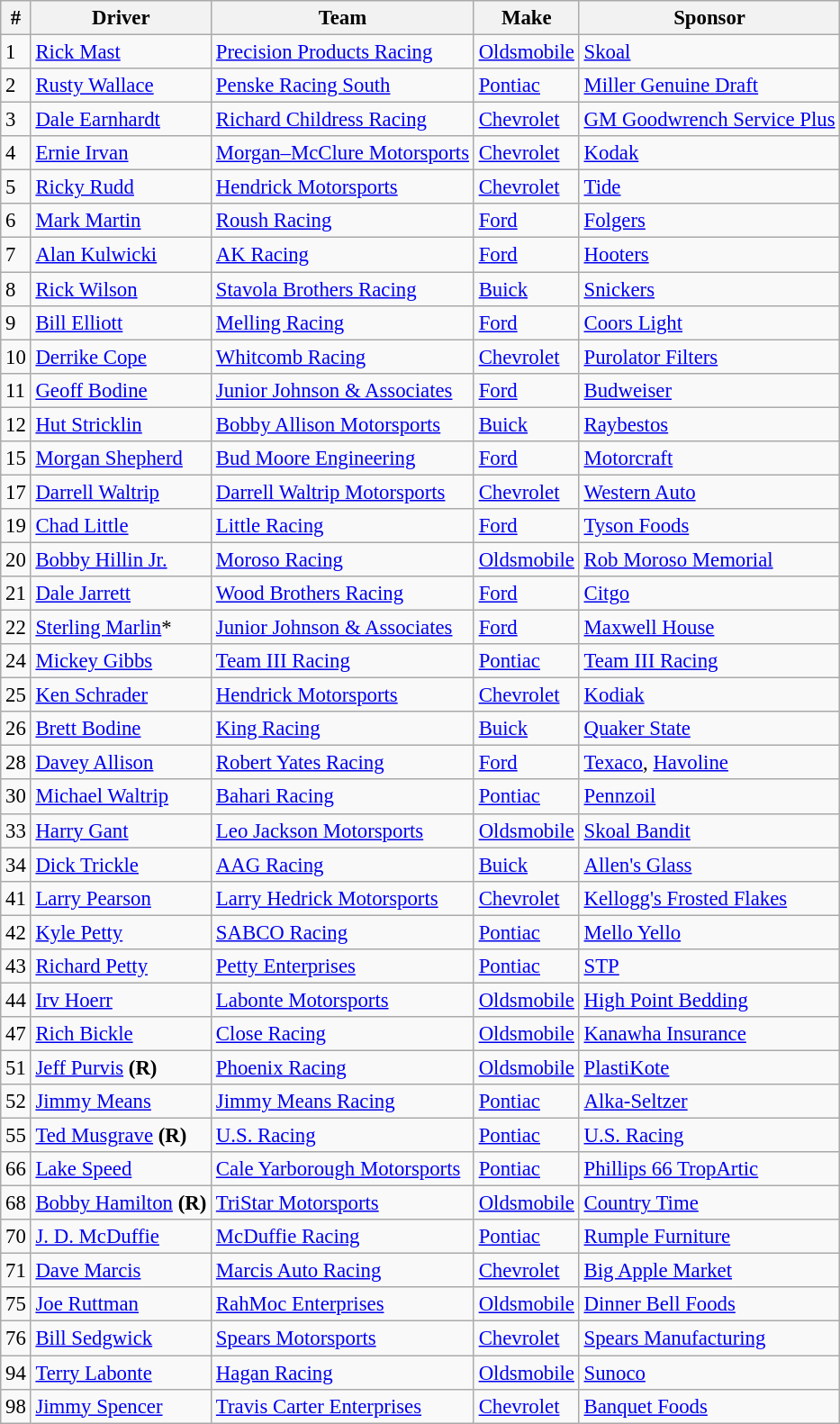<table class="wikitable" style="font-size:95%">
<tr>
<th>#</th>
<th>Driver</th>
<th>Team</th>
<th>Make</th>
<th>Sponsor</th>
</tr>
<tr>
<td>1</td>
<td><a href='#'>Rick Mast</a></td>
<td><a href='#'>Precision Products Racing</a></td>
<td><a href='#'>Oldsmobile</a></td>
<td><a href='#'>Skoal</a></td>
</tr>
<tr>
<td>2</td>
<td><a href='#'>Rusty Wallace</a></td>
<td><a href='#'>Penske Racing South</a></td>
<td><a href='#'>Pontiac</a></td>
<td><a href='#'>Miller Genuine Draft</a></td>
</tr>
<tr>
<td>3</td>
<td><a href='#'>Dale Earnhardt</a></td>
<td><a href='#'>Richard Childress Racing</a></td>
<td><a href='#'>Chevrolet</a></td>
<td><a href='#'>GM Goodwrench Service Plus</a></td>
</tr>
<tr>
<td>4</td>
<td><a href='#'>Ernie Irvan</a></td>
<td><a href='#'>Morgan–McClure Motorsports</a></td>
<td><a href='#'>Chevrolet</a></td>
<td><a href='#'>Kodak</a></td>
</tr>
<tr>
<td>5</td>
<td><a href='#'>Ricky Rudd</a></td>
<td><a href='#'>Hendrick Motorsports</a></td>
<td><a href='#'>Chevrolet</a></td>
<td><a href='#'>Tide</a></td>
</tr>
<tr>
<td>6</td>
<td><a href='#'>Mark Martin</a></td>
<td><a href='#'>Roush Racing</a></td>
<td><a href='#'>Ford</a></td>
<td><a href='#'>Folgers</a></td>
</tr>
<tr>
<td>7</td>
<td><a href='#'>Alan Kulwicki</a></td>
<td><a href='#'>AK Racing</a></td>
<td><a href='#'>Ford</a></td>
<td><a href='#'>Hooters</a></td>
</tr>
<tr>
<td>8</td>
<td><a href='#'>Rick Wilson</a></td>
<td><a href='#'>Stavola Brothers Racing</a></td>
<td><a href='#'>Buick</a></td>
<td><a href='#'>Snickers</a></td>
</tr>
<tr>
<td>9</td>
<td><a href='#'>Bill Elliott</a></td>
<td><a href='#'>Melling Racing</a></td>
<td><a href='#'>Ford</a></td>
<td><a href='#'>Coors Light</a></td>
</tr>
<tr>
<td>10</td>
<td><a href='#'>Derrike Cope</a></td>
<td><a href='#'>Whitcomb Racing</a></td>
<td><a href='#'>Chevrolet</a></td>
<td><a href='#'>Purolator Filters</a></td>
</tr>
<tr>
<td>11</td>
<td><a href='#'>Geoff Bodine</a></td>
<td><a href='#'>Junior Johnson & Associates</a></td>
<td><a href='#'>Ford</a></td>
<td><a href='#'>Budweiser</a></td>
</tr>
<tr>
<td>12</td>
<td><a href='#'>Hut Stricklin</a></td>
<td><a href='#'>Bobby Allison Motorsports</a></td>
<td><a href='#'>Buick</a></td>
<td><a href='#'>Raybestos</a></td>
</tr>
<tr>
<td>15</td>
<td><a href='#'>Morgan Shepherd</a></td>
<td><a href='#'>Bud Moore Engineering</a></td>
<td><a href='#'>Ford</a></td>
<td><a href='#'>Motorcraft</a></td>
</tr>
<tr>
<td>17</td>
<td><a href='#'>Darrell Waltrip</a></td>
<td><a href='#'>Darrell Waltrip Motorsports</a></td>
<td><a href='#'>Chevrolet</a></td>
<td><a href='#'>Western Auto</a></td>
</tr>
<tr>
<td>19</td>
<td><a href='#'>Chad Little</a></td>
<td><a href='#'>Little Racing</a></td>
<td><a href='#'>Ford</a></td>
<td><a href='#'>Tyson Foods</a></td>
</tr>
<tr>
<td>20</td>
<td><a href='#'>Bobby Hillin Jr.</a></td>
<td><a href='#'>Moroso Racing</a></td>
<td><a href='#'>Oldsmobile</a></td>
<td><a href='#'>Rob Moroso Memorial</a></td>
</tr>
<tr>
<td>21</td>
<td><a href='#'>Dale Jarrett</a></td>
<td><a href='#'>Wood Brothers Racing</a></td>
<td><a href='#'>Ford</a></td>
<td><a href='#'>Citgo</a></td>
</tr>
<tr>
<td>22</td>
<td><a href='#'>Sterling Marlin</a>*</td>
<td><a href='#'>Junior Johnson & Associates</a></td>
<td><a href='#'>Ford</a></td>
<td><a href='#'>Maxwell House</a></td>
</tr>
<tr>
<td>24</td>
<td><a href='#'>Mickey Gibbs</a></td>
<td><a href='#'>Team III Racing</a></td>
<td><a href='#'>Pontiac</a></td>
<td><a href='#'>Team III Racing</a></td>
</tr>
<tr>
<td>25</td>
<td><a href='#'>Ken Schrader</a></td>
<td><a href='#'>Hendrick Motorsports</a></td>
<td><a href='#'>Chevrolet</a></td>
<td><a href='#'>Kodiak</a></td>
</tr>
<tr>
<td>26</td>
<td><a href='#'>Brett Bodine</a></td>
<td><a href='#'>King Racing</a></td>
<td><a href='#'>Buick</a></td>
<td><a href='#'>Quaker State</a></td>
</tr>
<tr>
<td>28</td>
<td><a href='#'>Davey Allison</a></td>
<td><a href='#'>Robert Yates Racing</a></td>
<td><a href='#'>Ford</a></td>
<td><a href='#'>Texaco</a>, <a href='#'>Havoline</a></td>
</tr>
<tr>
<td>30</td>
<td><a href='#'>Michael Waltrip</a></td>
<td><a href='#'>Bahari Racing</a></td>
<td><a href='#'>Pontiac</a></td>
<td><a href='#'>Pennzoil</a></td>
</tr>
<tr>
<td>33</td>
<td><a href='#'>Harry Gant</a></td>
<td><a href='#'>Leo Jackson Motorsports</a></td>
<td><a href='#'>Oldsmobile</a></td>
<td><a href='#'>Skoal Bandit</a></td>
</tr>
<tr>
<td>34</td>
<td><a href='#'>Dick Trickle</a></td>
<td><a href='#'>AAG Racing</a></td>
<td><a href='#'>Buick</a></td>
<td><a href='#'>Allen's Glass</a></td>
</tr>
<tr>
<td>41</td>
<td><a href='#'>Larry Pearson</a></td>
<td><a href='#'>Larry Hedrick Motorsports</a></td>
<td><a href='#'>Chevrolet</a></td>
<td><a href='#'>Kellogg's Frosted Flakes</a></td>
</tr>
<tr>
<td>42</td>
<td><a href='#'>Kyle Petty</a></td>
<td><a href='#'>SABCO Racing</a></td>
<td><a href='#'>Pontiac</a></td>
<td><a href='#'>Mello Yello</a></td>
</tr>
<tr>
<td>43</td>
<td><a href='#'>Richard Petty</a></td>
<td><a href='#'>Petty Enterprises</a></td>
<td><a href='#'>Pontiac</a></td>
<td><a href='#'>STP</a></td>
</tr>
<tr>
<td>44</td>
<td><a href='#'>Irv Hoerr</a></td>
<td><a href='#'>Labonte Motorsports</a></td>
<td><a href='#'>Oldsmobile</a></td>
<td><a href='#'>High Point Bedding</a></td>
</tr>
<tr>
<td>47</td>
<td><a href='#'>Rich Bickle</a></td>
<td><a href='#'>Close Racing</a></td>
<td><a href='#'>Oldsmobile</a></td>
<td><a href='#'>Kanawha Insurance</a></td>
</tr>
<tr>
<td>51</td>
<td><a href='#'>Jeff Purvis</a> <strong>(R)</strong></td>
<td><a href='#'>Phoenix Racing</a></td>
<td><a href='#'>Oldsmobile</a></td>
<td><a href='#'>PlastiKote</a></td>
</tr>
<tr>
<td>52</td>
<td><a href='#'>Jimmy Means</a></td>
<td><a href='#'>Jimmy Means Racing</a></td>
<td><a href='#'>Pontiac</a></td>
<td><a href='#'>Alka-Seltzer</a></td>
</tr>
<tr>
<td>55</td>
<td><a href='#'>Ted Musgrave</a> <strong>(R)</strong></td>
<td><a href='#'>U.S. Racing</a></td>
<td><a href='#'>Pontiac</a></td>
<td><a href='#'>U.S. Racing</a></td>
</tr>
<tr>
<td>66</td>
<td><a href='#'>Lake Speed</a></td>
<td><a href='#'>Cale Yarborough Motorsports</a></td>
<td><a href='#'>Pontiac</a></td>
<td><a href='#'>Phillips 66 TropArtic</a></td>
</tr>
<tr>
<td>68</td>
<td><a href='#'>Bobby Hamilton</a> <strong>(R)</strong></td>
<td><a href='#'>TriStar Motorsports</a></td>
<td><a href='#'>Oldsmobile</a></td>
<td><a href='#'>Country Time</a></td>
</tr>
<tr>
<td>70</td>
<td><a href='#'>J. D. McDuffie</a></td>
<td><a href='#'>McDuffie Racing</a></td>
<td><a href='#'>Pontiac</a></td>
<td><a href='#'>Rumple Furniture</a></td>
</tr>
<tr>
<td>71</td>
<td><a href='#'>Dave Marcis</a></td>
<td><a href='#'>Marcis Auto Racing</a></td>
<td><a href='#'>Chevrolet</a></td>
<td><a href='#'>Big Apple Market</a></td>
</tr>
<tr>
<td>75</td>
<td><a href='#'>Joe Ruttman</a></td>
<td><a href='#'>RahMoc Enterprises</a></td>
<td><a href='#'>Oldsmobile</a></td>
<td><a href='#'>Dinner Bell Foods</a></td>
</tr>
<tr>
<td>76</td>
<td><a href='#'>Bill Sedgwick</a></td>
<td><a href='#'>Spears Motorsports</a></td>
<td><a href='#'>Chevrolet</a></td>
<td><a href='#'>Spears Manufacturing</a></td>
</tr>
<tr>
<td>94</td>
<td><a href='#'>Terry Labonte</a></td>
<td><a href='#'>Hagan Racing</a></td>
<td><a href='#'>Oldsmobile</a></td>
<td><a href='#'>Sunoco</a></td>
</tr>
<tr>
<td>98</td>
<td><a href='#'>Jimmy Spencer</a></td>
<td><a href='#'>Travis Carter Enterprises</a></td>
<td><a href='#'>Chevrolet</a></td>
<td><a href='#'>Banquet Foods</a></td>
</tr>
</table>
